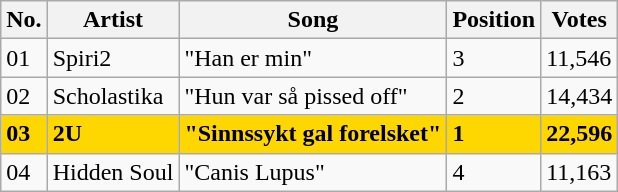<table class="wikitable sortable">
<tr>
<th>No.</th>
<th>Artist</th>
<th>Song</th>
<th>Position</th>
<th>Votes</th>
</tr>
<tr>
<td>01</td>
<td>Spiri2</td>
<td>"Han er min"</td>
<td>3</td>
<td>11,546</td>
</tr>
<tr>
<td>02</td>
<td>Scholastika</td>
<td>"Hun var så pissed off"</td>
<td>2</td>
<td>14,434</td>
</tr>
<tr style="font-weight:bold; background:gold;">
<td>03</td>
<td>2U</td>
<td>"Sinnssykt gal forelsket"</td>
<td>1</td>
<td>22,596</td>
</tr>
<tr>
<td>04</td>
<td>Hidden Soul</td>
<td>"Canis Lupus"</td>
<td>4</td>
<td>11,163</td>
</tr>
</table>
